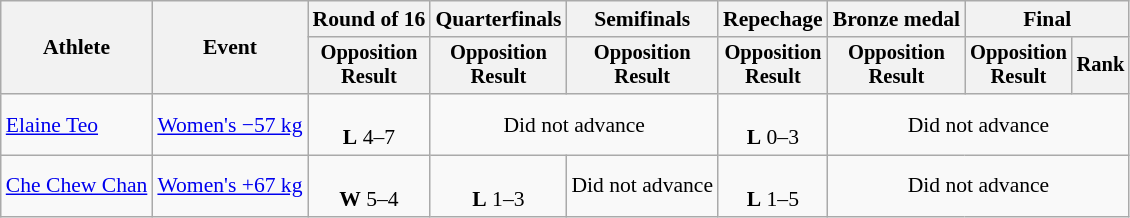<table class="wikitable" style="font-size:90%">
<tr>
<th rowspan=2>Athlete</th>
<th rowspan=2>Event</th>
<th>Round of 16</th>
<th>Quarterfinals</th>
<th>Semifinals</th>
<th>Repechage</th>
<th>Bronze medal</th>
<th colspan=2>Final</th>
</tr>
<tr style="font-size:95%">
<th>Opposition<br>Result</th>
<th>Opposition<br>Result</th>
<th>Opposition<br>Result</th>
<th>Opposition<br>Result</th>
<th>Opposition<br>Result</th>
<th>Opposition<br>Result</th>
<th>Rank</th>
</tr>
<tr align=center>
<td align=left><a href='#'>Elaine Teo</a></td>
<td align=left><a href='#'>Women's −57 kg</a></td>
<td><br><strong>L</strong> 4–7</td>
<td colspan=2>Did not advance</td>
<td><br><strong>L</strong> 0–3</td>
<td colspan=3>Did not advance</td>
</tr>
<tr align=center>
<td align=left><a href='#'>Che Chew Chan</a></td>
<td align=left><a href='#'>Women's +67 kg</a></td>
<td><br><strong>W</strong> 5–4</td>
<td><br><strong>L</strong> 1–3</td>
<td>Did not advance</td>
<td><br><strong>L</strong> 1–5</td>
<td colspan=3 align=center>Did not advance</td>
</tr>
</table>
